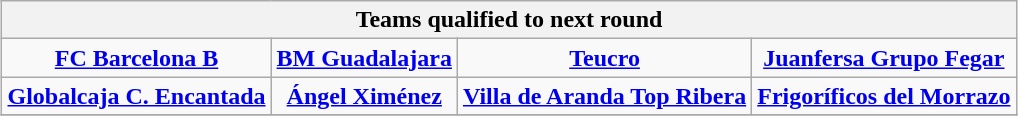<table class="wikitable" style="text-align: center; margin: 0 auto;">
<tr>
<th colspan="4">Teams qualified to next round</th>
</tr>
<tr>
<td><strong><a href='#'>FC Barcelona B</a></strong></td>
<td><strong><a href='#'>BM Guadalajara</a></strong></td>
<td><strong><a href='#'>Teucro</a></strong></td>
<td><strong><a href='#'>Juanfersa Grupo Fegar</a></strong></td>
</tr>
<tr>
<td><strong><a href='#'>Globalcaja C. Encantada</a></strong></td>
<td><strong><a href='#'>Ángel Ximénez</a></strong></td>
<td><strong><a href='#'>Villa de Aranda Top Ribera</a></strong></td>
<td><strong><a href='#'>Frigoríficos del Morrazo</a></strong></td>
</tr>
<tr>
</tr>
</table>
